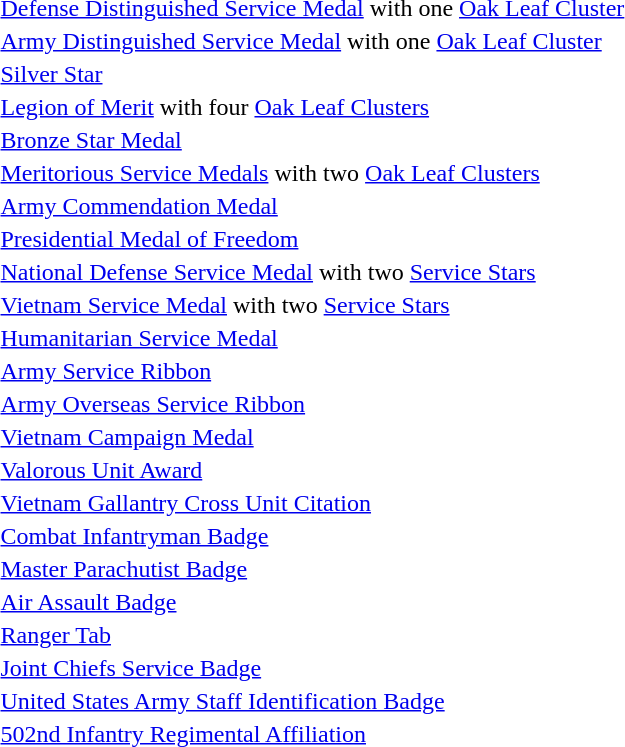<table>
<tr>
<td> <a href='#'>Defense Distinguished Service Medal</a> with one <a href='#'>Oak Leaf Cluster</a></td>
</tr>
<tr>
<td> <a href='#'>Army Distinguished Service Medal</a> with one <a href='#'>Oak Leaf Cluster</a></td>
</tr>
<tr>
<td> <a href='#'>Silver Star</a></td>
</tr>
<tr>
<td> <a href='#'>Legion of Merit</a> with four <a href='#'>Oak Leaf Clusters</a></td>
</tr>
<tr>
<td> <a href='#'>Bronze Star Medal</a></td>
</tr>
<tr>
<td> <a href='#'>Meritorious Service Medals</a> with two <a href='#'>Oak Leaf Clusters</a></td>
</tr>
<tr>
<td> <a href='#'>Army Commendation Medal</a></td>
</tr>
<tr>
<td> <a href='#'>Presidential Medal of Freedom</a></td>
</tr>
<tr>
<td> <a href='#'>National Defense Service Medal</a> with two <a href='#'>Service Stars</a></td>
</tr>
<tr>
<td> <a href='#'>Vietnam Service Medal</a> with two <a href='#'>Service Stars</a></td>
</tr>
<tr>
<td> <a href='#'>Humanitarian Service Medal</a></td>
</tr>
<tr>
<td> <a href='#'>Army Service Ribbon</a></td>
</tr>
<tr>
<td> <a href='#'>Army Overseas Service Ribbon</a></td>
</tr>
<tr>
<td> <a href='#'>Vietnam Campaign Medal</a></td>
</tr>
<tr>
<td> <a href='#'>Valorous Unit Award</a></td>
</tr>
<tr>
<td> <a href='#'>Vietnam Gallantry Cross Unit Citation</a></td>
</tr>
<tr>
<td> <a href='#'>Combat Infantryman Badge</a></td>
</tr>
<tr>
<td> <a href='#'>Master Parachutist Badge</a></td>
</tr>
<tr>
<td> <a href='#'>Air Assault Badge</a></td>
</tr>
<tr>
<td> <a href='#'>Ranger Tab</a></td>
</tr>
<tr>
<td> <a href='#'>Joint Chiefs Service Badge</a></td>
</tr>
<tr>
<td> <a href='#'>United States Army Staff Identification Badge</a></td>
</tr>
<tr>
<td> <a href='#'>502nd Infantry Regimental Affiliation</a></td>
</tr>
</table>
